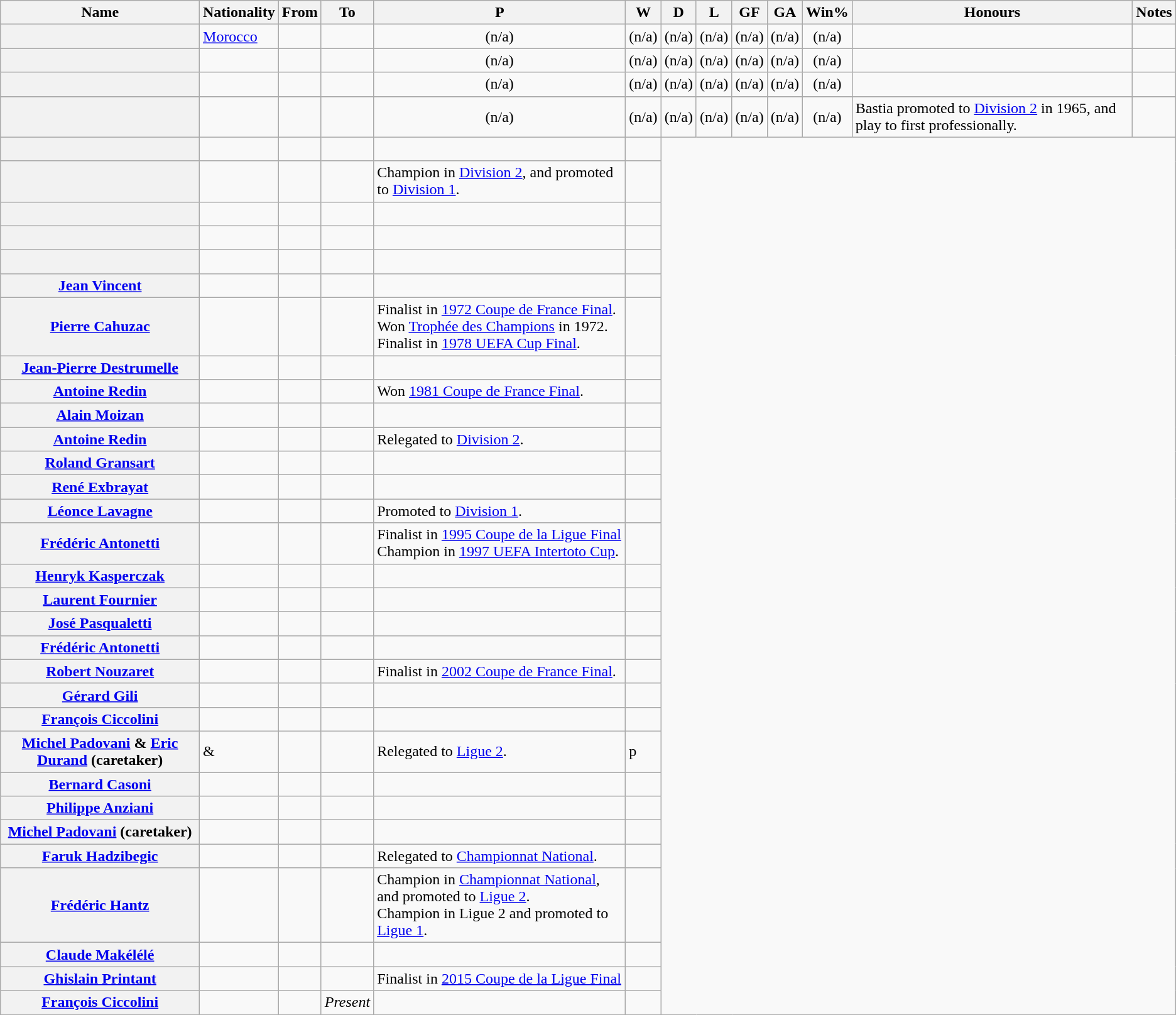<table class="wikitable plainrowheaders sortable">
<tr>
<th scope="col">Name</th>
<th scope="col">Nationality</th>
<th scope="col">From</th>
<th scope="col">To</th>
<th scope="col">P</th>
<th scope="col">W</th>
<th scope="col">D</th>
<th scope="col">L</th>
<th scope="col">GF</th>
<th scope="col">GA</th>
<th scope="col">Win%</th>
<th scope="col">Honours</th>
<th scope="col" class="unsortable">Notes</th>
</tr>
<tr>
<th scope="row"></th>
<td> <a href='#'>Morocco</a></td>
<td></td>
<td></td>
<td align="center">(n/a)</td>
<td align="center">(n/a)</td>
<td align="center">(n/a)</td>
<td align="center">(n/a)</td>
<td align="center">(n/a)</td>
<td align="center">(n/a)</td>
<td align="center">(n/a)</td>
<td></td>
<td></td>
</tr>
<tr>
<th scope="row"></th>
<td></td>
<td></td>
<td></td>
<td align="center">(n/a)</td>
<td align="center">(n/a)</td>
<td align="center">(n/a)</td>
<td align="center">(n/a)</td>
<td align="center">(n/a)</td>
<td align="center">(n/a)</td>
<td align="center">(n/a)</td>
<td></td>
<td></td>
</tr>
<tr>
<th scope="row"></th>
<td></td>
<td></td>
<td></td>
<td align="center">(n/a)</td>
<td align="center">(n/a)</td>
<td align="center">(n/a)</td>
<td align="center">(n/a)</td>
<td align="center">(n/a)</td>
<td align="center">(n/a)</td>
<td align="center">(n/a)</td>
<td></td>
<td></td>
</tr>
<tr>
</tr>
<tr>
<th scope="row"></th>
<td></td>
<td></td>
<td></td>
<td align="center">(n/a)</td>
<td align="center">(n/a)</td>
<td align="center">(n/a)</td>
<td align="center">(n/a)</td>
<td align="center">(n/a)</td>
<td align="center">(n/a)</td>
<td align="center">(n/a)</td>
<td>Bastia promoted to <a href='#'>Division 2</a> in 1965, and play to first professionally.</td>
<td></td>
</tr>
<tr>
<th scope="row"></th>
<td></td>
<td></td>
<td><br></td>
<td></td>
<td></td>
</tr>
<tr>
<th scope="row"></th>
<td></td>
<td></td>
<td><br></td>
<td>Champion in <a href='#'>Division 2</a>, and promoted to <a href='#'>Division 1</a>.</td>
<td></td>
</tr>
<tr>
<th scope="row"></th>
<td></td>
<td></td>
<td><br></td>
<td></td>
<td></td>
</tr>
<tr>
<th scope="row"></th>
<td></td>
<td></td>
<td><br></td>
<td></td>
<td></td>
</tr>
<tr>
<th scope="row"></th>
<td></td>
<td></td>
<td><br></td>
<td></td>
<td></td>
</tr>
<tr>
<th scope="row"><a href='#'>Jean Vincent</a></th>
<td></td>
<td></td>
<td><br></td>
<td></td>
<td></td>
</tr>
<tr>
<th scope="row"><a href='#'>Pierre Cahuzac</a></th>
<td></td>
<td></td>
<td><br></td>
<td>Finalist in <a href='#'>1972 Coupe de France Final</a>.<br>Won <a href='#'>Trophée des Champions</a> in 1972.<br>Finalist in <a href='#'>1978 UEFA Cup Final</a>.</td>
<td></td>
</tr>
<tr>
<th scope="row"><a href='#'>Jean-Pierre Destrumelle</a></th>
<td></td>
<td></td>
<td><br></td>
<td></td>
<td></td>
</tr>
<tr>
<th scope="row"><a href='#'>Antoine Redin</a></th>
<td></td>
<td></td>
<td><br></td>
<td>Won <a href='#'>1981 Coupe de France Final</a>.</td>
<td></td>
</tr>
<tr>
<th scope="row"><a href='#'>Alain Moizan</a></th>
<td></td>
<td></td>
<td><br></td>
<td></td>
<td></td>
</tr>
<tr>
<th scope="row"><a href='#'>Antoine Redin</a></th>
<td></td>
<td></td>
<td><br></td>
<td>Relegated to <a href='#'>Division 2</a>.</td>
<td></td>
</tr>
<tr>
<th scope="row"><a href='#'>Roland Gransart</a></th>
<td></td>
<td></td>
<td><br></td>
<td></td>
<td></td>
</tr>
<tr>
<th scope="row"><a href='#'>René Exbrayat</a></th>
<td></td>
<td></td>
<td><br></td>
<td></td>
<td></td>
</tr>
<tr>
<th scope="row"><a href='#'>Léonce Lavagne</a></th>
<td></td>
<td></td>
<td><br></td>
<td>Promoted to <a href='#'>Division 1</a>.</td>
<td></td>
</tr>
<tr>
<th scope="row"><a href='#'>Frédéric Antonetti</a></th>
<td></td>
<td></td>
<td><br></td>
<td>Finalist in <a href='#'>1995 Coupe de la Ligue Final</a><br>Champion in <a href='#'>1997 UEFA Intertoto Cup</a>.</td>
<td></td>
</tr>
<tr>
<th scope="row"><a href='#'>Henryk Kasperczak</a></th>
<td></td>
<td></td>
<td><br></td>
<td></td>
<td></td>
</tr>
<tr>
<th scope="row"><a href='#'>Laurent Fournier</a></th>
<td></td>
<td></td>
<td><br></td>
<td></td>
<td></td>
</tr>
<tr>
<th scope="row"><a href='#'>José Pasqualetti</a></th>
<td></td>
<td></td>
<td><br></td>
<td></td>
<td></td>
</tr>
<tr>
<th scope="row"><a href='#'>Frédéric Antonetti</a></th>
<td></td>
<td></td>
<td><br></td>
<td></td>
<td></td>
</tr>
<tr>
<th scope="row"><a href='#'>Robert Nouzaret</a></th>
<td></td>
<td></td>
<td><br></td>
<td>Finalist in <a href='#'>2002 Coupe de France Final</a>.</td>
<td></td>
</tr>
<tr>
<th scope="row"><a href='#'>Gérard Gili</a></th>
<td></td>
<td></td>
<td><br></td>
<td></td>
<td></td>
</tr>
<tr>
<th scope="row"><a href='#'>François Ciccolini</a></th>
<td></td>
<td></td>
<td><br></td>
<td></td>
<td></td>
</tr>
<tr>
<th scope="row"><a href='#'>Michel Padovani</a> & <a href='#'>Eric Durand</a> (caretaker)</th>
<td> & </td>
<td></td>
<td><br></td>
<td>Relegated to <a href='#'>Ligue 2</a>.</td>
<td>p</td>
</tr>
<tr>
<th scope="row"><a href='#'>Bernard Casoni</a></th>
<td></td>
<td></td>
<td><br></td>
<td></td>
<td></td>
</tr>
<tr>
<th scope="row"><a href='#'>Philippe Anziani</a></th>
<td></td>
<td></td>
<td><br></td>
<td></td>
<td></td>
</tr>
<tr>
<th scope="row"><a href='#'>Michel Padovani</a> (caretaker)</th>
<td></td>
<td></td>
<td><br></td>
<td></td>
<td></td>
</tr>
<tr>
<th scope="row"><a href='#'>Faruk Hadzibegic</a></th>
<td></td>
<td></td>
<td><br></td>
<td>Relegated to <a href='#'>Championnat National</a>.</td>
<td></td>
</tr>
<tr>
<th scope="row"><a href='#'>Frédéric Hantz</a></th>
<td></td>
<td></td>
<td><br></td>
<td>Champion in <a href='#'>Championnat National</a>, and promoted to <a href='#'>Ligue 2</a>.<br>Champion in Ligue 2 and promoted to <a href='#'>Ligue 1</a>.</td>
<td></td>
</tr>
<tr>
<th scope="row"><a href='#'>Claude Makélélé</a></th>
<td></td>
<td></td>
<td><br></td>
<td></td>
<td></td>
</tr>
<tr>
<th scope="row"><a href='#'>Ghislain Printant</a></th>
<td></td>
<td></td>
<td><br></td>
<td>Finalist in <a href='#'>2015 Coupe de la Ligue Final</a></td>
<td></td>
</tr>
<tr>
<th scope="row"><a href='#'>François Ciccolini</a></th>
<td></td>
<td></td>
<td><em>Present</em><br></td>
<td></td>
<td></td>
</tr>
<tr>
</tr>
</table>
